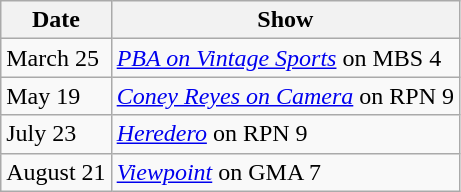<table class="wikitable">
<tr>
<th>Date</th>
<th>Show</th>
</tr>
<tr>
<td>March 25</td>
<td><em><a href='#'>PBA on Vintage Sports</a></em> on MBS 4</td>
</tr>
<tr>
<td>May 19</td>
<td><em><a href='#'>Coney Reyes on Camera</a></em> on RPN 9</td>
</tr>
<tr>
<td>July 23</td>
<td><em><a href='#'>Heredero</a></em> on RPN 9</td>
</tr>
<tr>
<td>August 21</td>
<td><em><a href='#'>Viewpoint</a></em> on GMA 7</td>
</tr>
</table>
